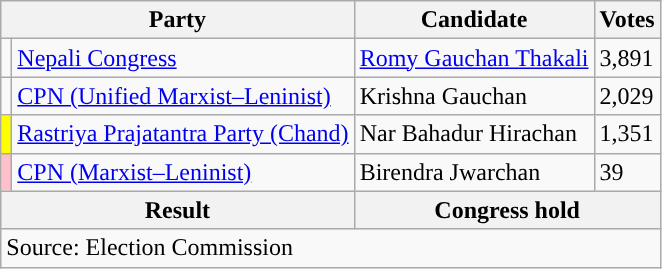<table class="wikitable">
<tr>
<th colspan="2">Party</th>
<th>Candidate</th>
<th>Votes</th>
</tr>
<tr>
<td style="background-color:"></td>
<td><a href='#'>Nepali Congress</a></td>
<td><a href='#'>Romy Gauchan Thakali</a></td>
<td>3,891</td>
</tr>
<tr>
<td style="background-color:"></td>
<td><a href='#'>CPN (Unified Marxist–Leninist)</a></td>
<td>Krishna Gauchan</td>
<td>2,029</td>
</tr>
<tr>
<td style="background-color:yellow"></td>
<td><a href='#'>Rastriya Prajatantra Party (Chand)</a></td>
<td>Nar Bahadur Hirachan</td>
<td>1,351</td>
</tr>
<tr>
<td style="background-color:pink"></td>
<td><a href='#'>CPN (Marxist–Leninist)</a></td>
<td>Birendra Jwarchan</td>
<td>39</td>
</tr>
<tr>
<th colspan="2">Result</th>
<th colspan="2">Congress hold</th>
</tr>
<tr>
<td colspan="4">Source: Election Commission</td>
</tr>
</table>
